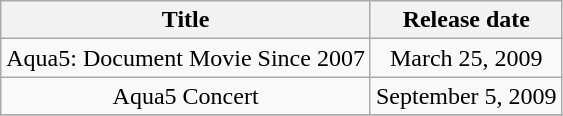<table class="wikitable" style="text-align:center">
<tr>
<th>Title</th>
<th>Release date</th>
</tr>
<tr>
<td>Aqua5: Document Movie Since 2007</td>
<td>March 25, 2009</td>
</tr>
<tr>
<td>Aqua5 Concert</td>
<td>September 5, 2009</td>
</tr>
<tr>
</tr>
</table>
